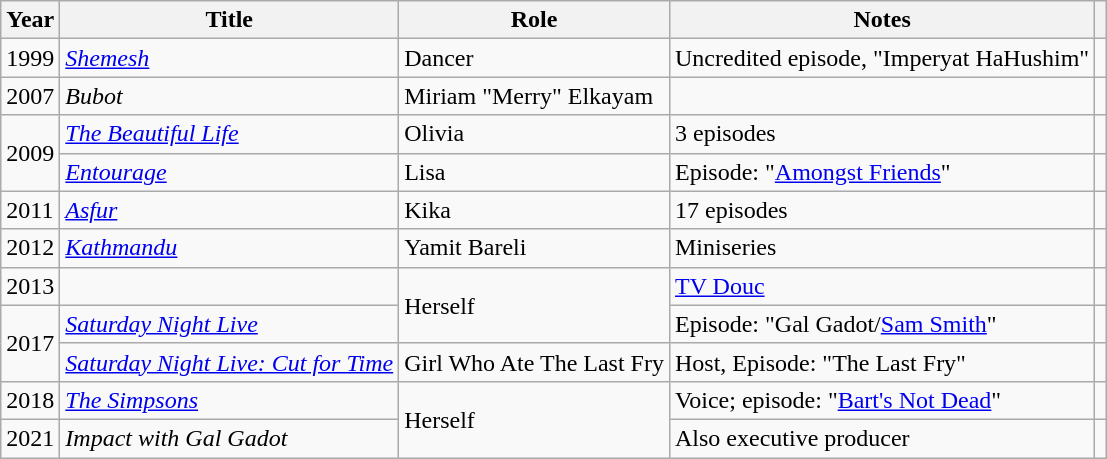<table class="wikitable sortable">
<tr>
<th>Year</th>
<th>Title</th>
<th>Role</th>
<th class="unsortable">Notes</th>
<th class="unsortable"></th>
</tr>
<tr>
<td>1999</td>
<td><em><a href='#'>Shemesh</a></em></td>
<td>Dancer</td>
<td>Uncredited episode, "Imperyat HaHushim"</td>
<td></td>
</tr>
<tr>
<td>2007</td>
<td><em>Bubot</em></td>
<td>Miriam "Merry" Elkayam</td>
<td></td>
<td></td>
</tr>
<tr>
<td rowspan=2>2009</td>
<td><em><a href='#'>The Beautiful Life</a></em></td>
<td>Olivia</td>
<td>3 episodes</td>
<td></td>
</tr>
<tr>
<td><em><a href='#'>Entourage</a></em></td>
<td>Lisa</td>
<td>Episode: "<a href='#'>Amongst Friends</a>"</td>
<td></td>
</tr>
<tr>
<td>2011</td>
<td><em><a href='#'>Asfur</a></em></td>
<td>Kika</td>
<td>17 episodes</td>
<td></td>
</tr>
<tr>
<td>2012</td>
<td><em><a href='#'>Kathmandu</a></em></td>
<td>Yamit Bareli</td>
<td>Miniseries</td>
<td></td>
</tr>
<tr>
<td>2013</td>
<td></td>
<td rowspan="2">Herself</td>
<td><a href='#'>TV Douc</a></td>
<td></td>
</tr>
<tr>
<td rowspan="2">2017</td>
<td><em><a href='#'>Saturday Night Live</a></em></td>
<td>Episode: "Gal Gadot/<a href='#'>Sam Smith</a>"</td>
<td></td>
</tr>
<tr>
<td><em><a href='#'>Saturday Night Live: Cut for Time</a></em></td>
<td>Girl Who Ate The Last Fry</td>
<td>Host, Episode: "The Last Fry"</td>
<td></td>
</tr>
<tr>
<td>2018</td>
<td><em><a href='#'>The Simpsons</a></em></td>
<td rowspan="2">Herself</td>
<td>Voice; episode: "<a href='#'>Bart's Not Dead</a>"</td>
<td></td>
</tr>
<tr>
<td>2021</td>
<td><em>Impact with Gal Gadot</em></td>
<td>Also executive producer</td>
<td></td>
</tr>
</table>
